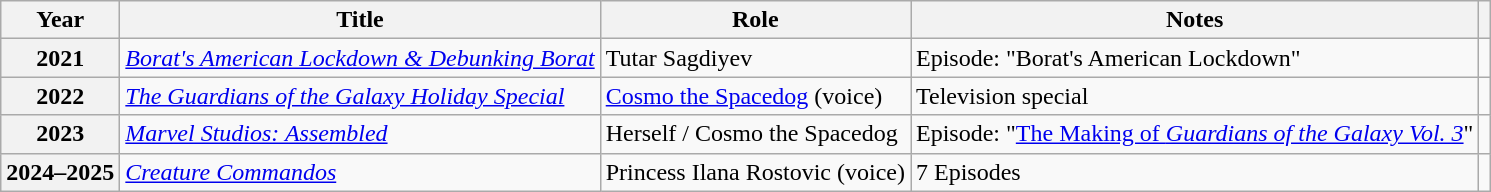<table class="wikitable sortable plainrowheaders">
<tr>
<th scope="col">Year</th>
<th scope="col">Title</th>
<th scope="col" class="unsortable">Role</th>
<th scope="col" class="unsortable">Notes</th>
<th scope="col" class="unsortable"></th>
</tr>
<tr>
<th scope=row>2021</th>
<td><em><a href='#'>Borat's American Lockdown & Debunking Borat</a></em></td>
<td>Tutar Sagdiyev</td>
<td>Episode: "Borat's American Lockdown"</td>
<td style="text-align:center"></td>
</tr>
<tr>
<th scope=row>2022</th>
<td><em><a href='#'>The Guardians of the Galaxy Holiday Special</a></em></td>
<td><a href='#'>Cosmo the Spacedog</a> (voice)</td>
<td>Television special</td>
<td style="text-align:center"></td>
</tr>
<tr>
<th scope=row>2023</th>
<td><em><a href='#'>Marvel Studios: Assembled</a></em></td>
<td>Herself / Cosmo the Spacedog</td>
<td>Episode: "<a href='#'>The Making of <em>Guardians of the Galaxy Vol. 3</em></a>"</td>
<td style="text-align:center"></td>
</tr>
<tr>
<th scope=row>2024–2025</th>
<td><em><a href='#'>Creature Commandos</a></em></td>
<td>Princess Ilana Rostovic (voice)</td>
<td>7 Episodes</td>
<td style="text-align:center"></td>
</tr>
</table>
